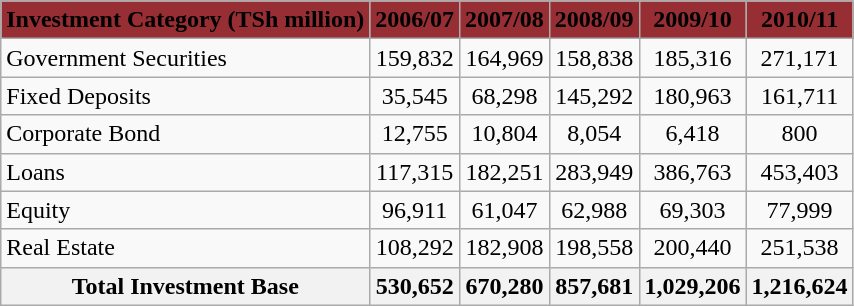<table class="wikitable">
<tr>
<th style="background: #962e34;"><span>Investment Category (TSh million)</span></th>
<th style="background: #962e34;"><span>2006/07</span></th>
<th style="background: #962e34;"><span>2007/08</span></th>
<th style="background: #962e34;"><span>2008/09</span></th>
<th style="background: #962e34;"><span>2009/10</span></th>
<th style="background: #962e34;"><span>2010/11</span></th>
</tr>
<tr>
<td>Government Securities</td>
<td align=center>159,832</td>
<td align=center>164,969</td>
<td align=center>158,838</td>
<td align=center>185,316</td>
<td align=center>271,171</td>
</tr>
<tr>
<td>Fixed Deposits</td>
<td align=center>35,545</td>
<td align=center>68,298</td>
<td align=center>145,292</td>
<td align=center>180,963</td>
<td align=center>161,711</td>
</tr>
<tr>
<td>Corporate Bond</td>
<td align=center>12,755</td>
<td align=center>10,804</td>
<td align=center>8,054</td>
<td align=center>6,418</td>
<td align=center>800</td>
</tr>
<tr>
<td>Loans</td>
<td align=center>117,315</td>
<td align=center>182,251</td>
<td align=center>283,949</td>
<td align=center>386,763</td>
<td align=center>453,403</td>
</tr>
<tr>
<td>Equity</td>
<td align=center>96,911</td>
<td align=center>61,047</td>
<td align=center>62,988</td>
<td align=center>69,303</td>
<td align=center>77,999</td>
</tr>
<tr>
<td>Real Estate</td>
<td align=center>108,292</td>
<td align=center>182,908</td>
<td align=center>198,558</td>
<td align=center>200,440</td>
<td align=center>251,538</td>
</tr>
<tr>
<th>Total Investment Base</th>
<th align=center>530,652</th>
<th align=center>670,280</th>
<th align=center>857,681</th>
<th align=center>1,029,206</th>
<th align=center>1,216,624</th>
</tr>
</table>
